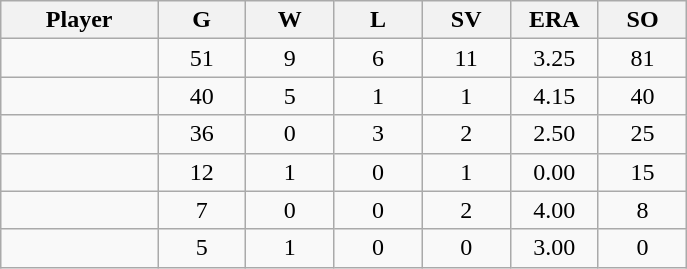<table class="wikitable sortable">
<tr>
<th bgcolor="#DDDDFF" width="16%">Player</th>
<th bgcolor="#DDDDFF" width="9%">G</th>
<th bgcolor="#DDDDFF" width="9%">W</th>
<th bgcolor="#DDDDFF" width="9%">L</th>
<th bgcolor="#DDDDFF" width="9%">SV</th>
<th bgcolor="#DDDDFF" width="9%">ERA</th>
<th bgcolor="#DDDDFF" width="9%">SO</th>
</tr>
<tr align="center">
<td></td>
<td>51</td>
<td>9</td>
<td>6</td>
<td>11</td>
<td>3.25</td>
<td>81</td>
</tr>
<tr align="center">
<td></td>
<td>40</td>
<td>5</td>
<td>1</td>
<td>1</td>
<td>4.15</td>
<td>40</td>
</tr>
<tr align="center">
<td></td>
<td>36</td>
<td>0</td>
<td>3</td>
<td>2</td>
<td>2.50</td>
<td>25</td>
</tr>
<tr align="center">
<td></td>
<td>12</td>
<td>1</td>
<td>0</td>
<td>1</td>
<td>0.00</td>
<td>15</td>
</tr>
<tr align="center">
<td></td>
<td>7</td>
<td>0</td>
<td>0</td>
<td>2</td>
<td>4.00</td>
<td>8</td>
</tr>
<tr align="center">
<td></td>
<td>5</td>
<td>1</td>
<td>0</td>
<td>0</td>
<td>3.00</td>
<td>0</td>
</tr>
</table>
